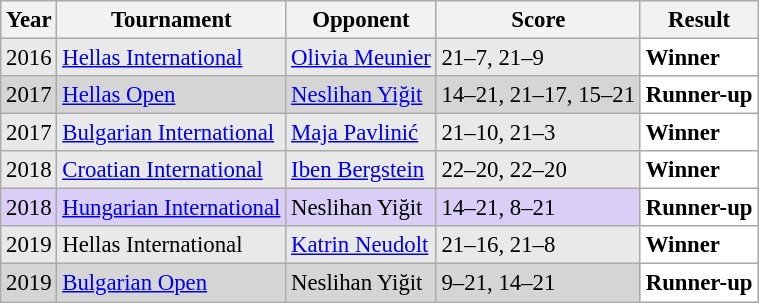<table class="sortable wikitable" style="font-size: 95%;">
<tr>
<th>Year</th>
<th>Tournament</th>
<th>Opponent</th>
<th>Score</th>
<th>Result</th>
</tr>
<tr style="background:#E9E9E9">
<td align="center">2016</td>
<td align="left"><a href='#'>Hellas International</a></td>
<td align="left"> <a href='#'>Olivia Meunier</a></td>
<td align="left">21–7, 21–9</td>
<td style="text-align:left; background:white"> <strong>Winner</strong></td>
</tr>
<tr style="background:#D5D5D5">
<td align="center">2017</td>
<td align="left"><a href='#'>Hellas Open</a></td>
<td align="left"> <a href='#'>Neslihan Yiğit</a></td>
<td align="left">14–21, 21–17, 15–21</td>
<td style="text-align:left; background:white"> <strong>Runner-up</strong></td>
</tr>
<tr style="background:#E9E9E9">
<td align="center">2017</td>
<td align="left"><a href='#'>Bulgarian International</a></td>
<td align="left"> <a href='#'>Maja Pavlinić</a></td>
<td align="left">21–10, 21–3</td>
<td style="text-align:left; background:white"> <strong>Winner</strong></td>
</tr>
<tr style="background:#E9E9E9">
<td align="center">2018</td>
<td align="left"><a href='#'>Croatian International</a></td>
<td align="left"> <a href='#'>Iben Bergstein</a></td>
<td align="left">22–20, 22–20</td>
<td style="text-align:left; background:white"> <strong>Winner</strong></td>
</tr>
<tr style="background:#D8CEF6">
<td align="center">2018</td>
<td align="left"><a href='#'>Hungarian International</a></td>
<td align="left"> Neslihan Yiğit</td>
<td align="left">14–21, 8–21</td>
<td style="text-align:left; background:white"> <strong>Runner-up</strong></td>
</tr>
<tr style="background:#E9E9E9">
<td align="center">2019</td>
<td align="left">Hellas International</td>
<td align="left"> <a href='#'>Katrin Neudolt</a></td>
<td align="left">21–16, 21–8</td>
<td style="text-align:left; background:white"> <strong>Winner</strong></td>
</tr>
<tr style="background:#D5D5D5">
<td align="center">2019</td>
<td align="left"><a href='#'>Bulgarian Open</a></td>
<td align="left"> Neslihan Yiğit</td>
<td align="left">9–21, 14–21</td>
<td style="text-align:left; background:white"> <strong>Runner-up</strong></td>
</tr>
</table>
